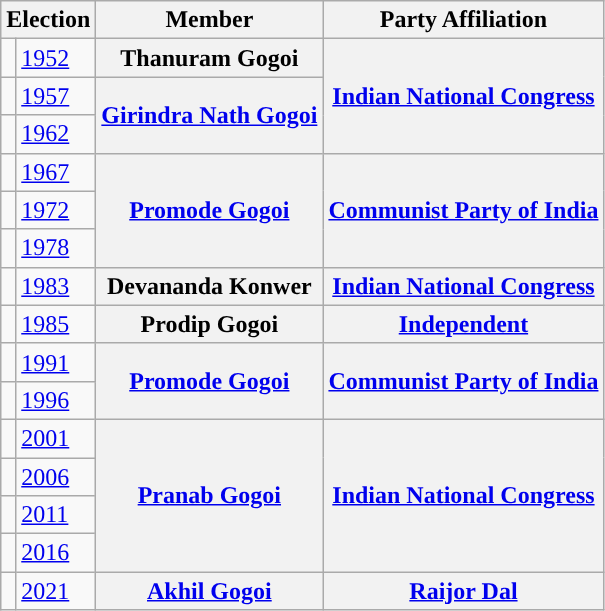<table class="wikitable sortable">
<tr>
<th colspan="2">Election</th>
<th>Member</th>
<th>Party Affiliation</th>
</tr>
<tr>
<td style="background-color: "></td>
<td><a href='#'>1952</a></td>
<th>Thanuram Gogoi</th>
<th rowspan="3"><a href='#'>Indian National Congress</a></th>
</tr>
<tr>
<td style="background-color: "></td>
<td><a href='#'>1957</a></td>
<th rowspan="2"><a href='#'>Girindra Nath Gogoi</a></th>
</tr>
<tr>
<td style="background-color: "></td>
<td><a href='#'>1962</a></td>
</tr>
<tr>
<td style="background-color: "></td>
<td><a href='#'>1967</a></td>
<th rowspan="3"><a href='#'>Promode Gogoi</a></th>
<th rowspan="3"><a href='#'>Communist Party of India</a></th>
</tr>
<tr>
<td style="background-color: "></td>
<td><a href='#'>1972</a></td>
</tr>
<tr>
<td style="background-color: "></td>
<td><a href='#'>1978</a></td>
</tr>
<tr>
<td style="background-color: "></td>
<td><a href='#'>1983</a></td>
<th>Devananda Konwer</th>
<th><a href='#'>Indian National Congress</a></th>
</tr>
<tr>
<td style="background-color: "></td>
<td><a href='#'>1985</a></td>
<th>Prodip Gogoi</th>
<th><a href='#'>Independent</a></th>
</tr>
<tr>
<td style="background-color: "></td>
<td><a href='#'>1991</a></td>
<th rowspan="2"><a href='#'>Promode Gogoi</a></th>
<th rowspan="2"><a href='#'>Communist Party of India</a></th>
</tr>
<tr>
<td style="background-color: "></td>
<td><a href='#'>1996</a></td>
</tr>
<tr>
<td style="background-color: "></td>
<td><a href='#'>2001</a></td>
<th rowspan="4"><a href='#'>Pranab Gogoi</a></th>
<th rowspan="4"><a href='#'>Indian National Congress</a></th>
</tr>
<tr>
<td style="background-color: "></td>
<td><a href='#'>2006</a></td>
</tr>
<tr>
<td style="background-color: "></td>
<td><a href='#'>2011</a></td>
</tr>
<tr>
<td style="background-color: "></td>
<td><a href='#'>2016</a></td>
</tr>
<tr>
<td style="background-color: "></td>
<td><a href='#'>2021</a></td>
<th><a href='#'>Akhil Gogoi</a></th>
<th><a href='#'>Raijor Dal</a></th>
</tr>
</table>
